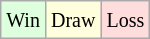<table class="wikitable">
<tr>
<td style="background: #ddffdd;"><small>Win</small></td>
<td bgcolor="#ffffdd"><small>Draw</small></td>
<td style="background: #ffdddd;"><small>Loss</small></td>
</tr>
</table>
